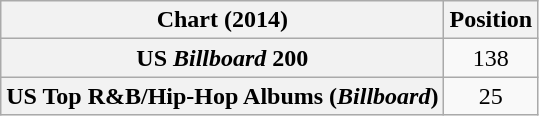<table class="wikitable sortable plainrowheaders" style="text-align:center">
<tr>
<th>Chart (2014)</th>
<th>Position</th>
</tr>
<tr>
<th scope="row">US <em>Billboard</em> 200</th>
<td>138</td>
</tr>
<tr>
<th scope="row">US Top R&B/Hip-Hop Albums (<em>Billboard</em>)</th>
<td>25</td>
</tr>
</table>
